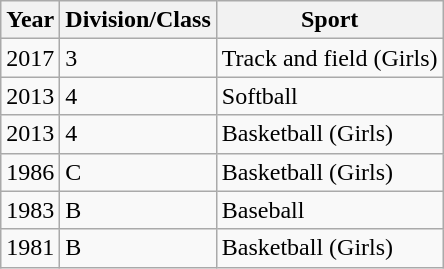<table class="wikitable">
<tr>
<th>Year</th>
<th>Division/Class</th>
<th>Sport</th>
</tr>
<tr>
<td>2017</td>
<td>3</td>
<td>Track and field (Girls)</td>
</tr>
<tr>
<td>2013</td>
<td>4</td>
<td>Softball</td>
</tr>
<tr>
<td>2013</td>
<td>4</td>
<td>Basketball (Girls)</td>
</tr>
<tr>
<td>1986</td>
<td>C</td>
<td>Basketball (Girls)</td>
</tr>
<tr>
<td>1983</td>
<td>B</td>
<td>Baseball</td>
</tr>
<tr>
<td>1981</td>
<td>B</td>
<td>Basketball (Girls)</td>
</tr>
</table>
